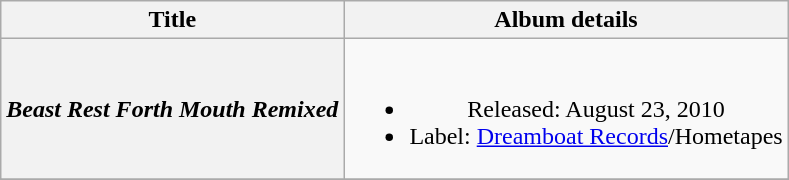<table class="wikitable plainrowheaders" style="text-align:center;">
<tr>
<th scope="col">Title</th>
<th scope="col">Album details</th>
</tr>
<tr>
<th scope="row"><em>Beast Rest Forth Mouth Remixed</em></th>
<td><br><ul><li>Released: August 23, 2010</li><li>Label: <a href='#'>Dreamboat Records</a>/Hometapes</li></ul></td>
</tr>
<tr>
</tr>
</table>
